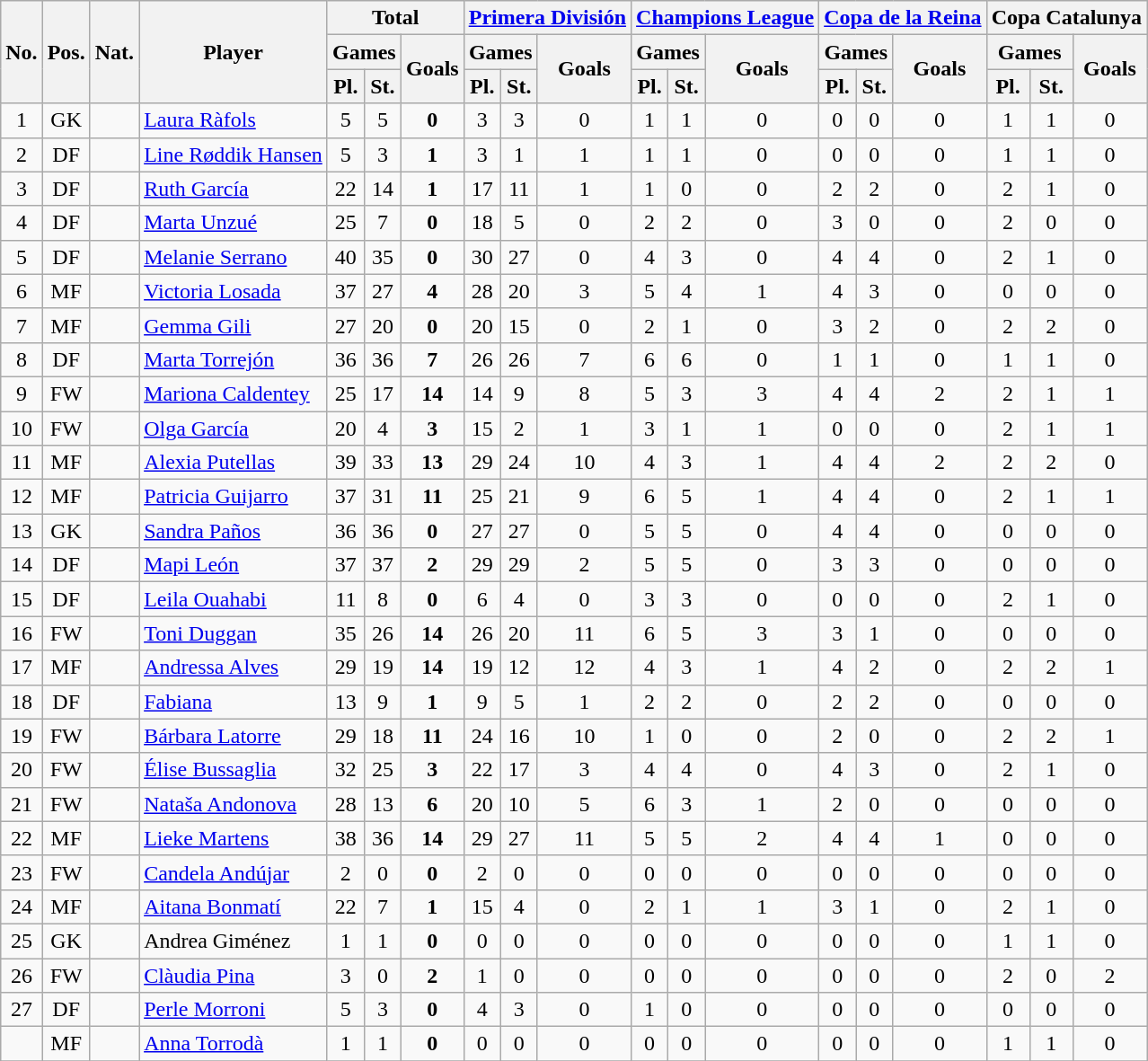<table class="wikitable sortable" background:#dcdcdc>
<tr>
<th rowspan=3>No.</th>
<th rowspan=3>Pos.</th>
<th rowspan=3>Nat.</th>
<th rowspan=3>Player</th>
<th colspan=3>Total</th>
<th colspan=3><a href='#'>Primera División</a></th>
<th colspan=3><a href='#'>Champions League</a></th>
<th colspan=3><a href='#'>Copa de la Reina</a></th>
<th colspan="3">Copa Catalunya</th>
</tr>
<tr>
<th colspan=2>Games</th>
<th rowspan=2>Goals</th>
<th colspan=2>Games</th>
<th rowspan=2>Goals</th>
<th colspan=2>Games</th>
<th rowspan=2>Goals</th>
<th colspan=2>Games</th>
<th rowspan=2>Goals</th>
<th colspan="2">Games</th>
<th rowspan="2">Goals</th>
</tr>
<tr>
<th width=20px>Pl.</th>
<th width=20px>St.</th>
<th width=20px>Pl.</th>
<th width=20px>St.</th>
<th width=20px>Pl.</th>
<th width=20px>St.</th>
<th width=20px>Pl.</th>
<th width=20px>St.</th>
<th>Pl.</th>
<th>St.</th>
</tr>
<tr align=center>
<td>1</td>
<td>GK</td>
<td></td>
<td align=left><a href='#'>Laura Ràfols</a></td>
<td>5</td>
<td>5</td>
<td><strong>0</strong></td>
<td>3</td>
<td>3</td>
<td>0</td>
<td>1</td>
<td>1</td>
<td>0</td>
<td>0</td>
<td>0</td>
<td>0</td>
<td>1</td>
<td>1</td>
<td>0</td>
</tr>
<tr align=center>
<td>2</td>
<td>DF</td>
<td></td>
<td align=left><a href='#'>Line Røddik Hansen</a></td>
<td>5</td>
<td>3</td>
<td><strong>1</strong></td>
<td>3</td>
<td>1</td>
<td>1</td>
<td>1</td>
<td>1</td>
<td>0</td>
<td>0</td>
<td>0</td>
<td>0</td>
<td>1</td>
<td>1</td>
<td>0</td>
</tr>
<tr align=center>
<td>3</td>
<td>DF</td>
<td></td>
<td align=left><a href='#'>Ruth García</a></td>
<td>22</td>
<td>14</td>
<td><strong>1</strong></td>
<td>17</td>
<td>11</td>
<td>1</td>
<td>1</td>
<td>0</td>
<td>0</td>
<td>2</td>
<td>2</td>
<td>0</td>
<td>2</td>
<td>1</td>
<td>0</td>
</tr>
<tr align=center>
<td>4</td>
<td>DF</td>
<td></td>
<td align=left><a href='#'>Marta Unzué</a></td>
<td>25</td>
<td>7</td>
<td><strong>0</strong></td>
<td>18</td>
<td>5</td>
<td>0</td>
<td>2</td>
<td>2</td>
<td>0</td>
<td>3</td>
<td>0</td>
<td>0</td>
<td>2</td>
<td>0</td>
<td>0</td>
</tr>
<tr align=center>
<td>5</td>
<td>DF</td>
<td></td>
<td align=left><a href='#'>Melanie Serrano</a></td>
<td>40</td>
<td>35</td>
<td><strong>0</strong></td>
<td>30</td>
<td>27</td>
<td>0</td>
<td>4</td>
<td>3</td>
<td>0</td>
<td>4</td>
<td>4</td>
<td>0</td>
<td>2</td>
<td>1</td>
<td>0</td>
</tr>
<tr align=center>
<td>6</td>
<td>MF</td>
<td></td>
<td align=left><a href='#'>Victoria Losada</a></td>
<td>37</td>
<td>27</td>
<td><strong>4</strong></td>
<td>28</td>
<td>20</td>
<td>3</td>
<td>5</td>
<td>4</td>
<td>1</td>
<td>4</td>
<td>3</td>
<td>0</td>
<td>0</td>
<td>0</td>
<td>0</td>
</tr>
<tr align=center>
<td>7</td>
<td>MF</td>
<td></td>
<td align=left><a href='#'>Gemma Gili</a></td>
<td>27</td>
<td>20</td>
<td><strong>0</strong></td>
<td>20</td>
<td>15</td>
<td>0</td>
<td>2</td>
<td>1</td>
<td>0</td>
<td>3</td>
<td>2</td>
<td>0</td>
<td>2</td>
<td>2</td>
<td>0</td>
</tr>
<tr align=center>
<td>8</td>
<td>DF</td>
<td></td>
<td align=left><a href='#'>Marta Torrejón</a></td>
<td>36</td>
<td>36</td>
<td><strong>7</strong></td>
<td>26</td>
<td>26</td>
<td>7</td>
<td>6</td>
<td>6</td>
<td>0</td>
<td>1</td>
<td>1</td>
<td>0</td>
<td>1</td>
<td>1</td>
<td>0</td>
</tr>
<tr align=center>
<td>9</td>
<td>FW</td>
<td></td>
<td align=left><a href='#'>Mariona Caldentey</a></td>
<td>25</td>
<td>17</td>
<td><strong>14</strong></td>
<td>14</td>
<td>9</td>
<td>8</td>
<td>5</td>
<td>3</td>
<td>3</td>
<td>4</td>
<td>4</td>
<td>2</td>
<td>2</td>
<td>1</td>
<td>1</td>
</tr>
<tr align=center>
<td>10</td>
<td>FW</td>
<td></td>
<td align=left><a href='#'>Olga García</a></td>
<td>20</td>
<td>4</td>
<td><strong>3</strong></td>
<td>15</td>
<td>2</td>
<td>1</td>
<td>3</td>
<td>1</td>
<td>1</td>
<td>0</td>
<td>0</td>
<td>0</td>
<td>2</td>
<td>1</td>
<td>1</td>
</tr>
<tr align=center>
<td>11</td>
<td>MF</td>
<td></td>
<td align=left><a href='#'>Alexia Putellas</a></td>
<td>39</td>
<td>33</td>
<td><strong>13</strong></td>
<td>29</td>
<td>24</td>
<td>10</td>
<td>4</td>
<td>3</td>
<td>1</td>
<td>4</td>
<td>4</td>
<td>2</td>
<td>2</td>
<td>2</td>
<td>0</td>
</tr>
<tr align=center>
<td>12</td>
<td>MF</td>
<td></td>
<td align=left><a href='#'>Patricia Guijarro</a></td>
<td>37</td>
<td>31</td>
<td><strong>11</strong></td>
<td>25</td>
<td>21</td>
<td>9</td>
<td>6</td>
<td>5</td>
<td>1</td>
<td>4</td>
<td>4</td>
<td>0</td>
<td>2</td>
<td>1</td>
<td>1</td>
</tr>
<tr align=center>
<td>13</td>
<td>GK</td>
<td></td>
<td align=left><a href='#'>Sandra Paños</a></td>
<td>36</td>
<td>36</td>
<td><strong>0</strong></td>
<td>27</td>
<td>27</td>
<td>0</td>
<td>5</td>
<td>5</td>
<td>0</td>
<td>4</td>
<td>4</td>
<td>0</td>
<td>0</td>
<td>0</td>
<td>0</td>
</tr>
<tr align=center>
<td>14</td>
<td>DF</td>
<td></td>
<td align=left><a href='#'>Mapi León</a></td>
<td>37</td>
<td>37</td>
<td><strong>2</strong></td>
<td>29</td>
<td>29</td>
<td>2</td>
<td>5</td>
<td>5</td>
<td>0</td>
<td>3</td>
<td>3</td>
<td>0</td>
<td>0</td>
<td>0</td>
<td>0</td>
</tr>
<tr align=center>
<td>15</td>
<td>DF</td>
<td></td>
<td align=left><a href='#'>Leila Ouahabi</a></td>
<td>11</td>
<td>8</td>
<td><strong>0</strong></td>
<td>6</td>
<td>4</td>
<td>0</td>
<td>3</td>
<td>3</td>
<td>0</td>
<td>0</td>
<td>0</td>
<td>0</td>
<td>2</td>
<td>1</td>
<td>0</td>
</tr>
<tr align=center>
<td>16</td>
<td>FW</td>
<td></td>
<td align=left><a href='#'>Toni Duggan</a></td>
<td>35</td>
<td>26</td>
<td><strong>14</strong></td>
<td>26</td>
<td>20</td>
<td>11</td>
<td>6</td>
<td>5</td>
<td>3</td>
<td>3</td>
<td>1</td>
<td>0</td>
<td>0</td>
<td>0</td>
<td>0</td>
</tr>
<tr align=center>
<td>17</td>
<td>MF</td>
<td></td>
<td align=left><a href='#'>Andressa Alves</a></td>
<td>29</td>
<td>19</td>
<td><strong>14</strong></td>
<td>19</td>
<td>12</td>
<td>12</td>
<td>4</td>
<td>3</td>
<td>1</td>
<td>4</td>
<td>2</td>
<td>0</td>
<td>2</td>
<td>2</td>
<td>1</td>
</tr>
<tr align=center>
<td>18</td>
<td>DF</td>
<td></td>
<td align=left><a href='#'>Fabiana</a></td>
<td>13</td>
<td>9</td>
<td><strong>1</strong></td>
<td>9</td>
<td>5</td>
<td>1</td>
<td>2</td>
<td>2</td>
<td>0</td>
<td>2</td>
<td>2</td>
<td>0</td>
<td>0</td>
<td>0</td>
<td>0</td>
</tr>
<tr align=center>
<td>19</td>
<td>FW</td>
<td></td>
<td align=left><a href='#'>Bárbara Latorre</a></td>
<td>29</td>
<td>18</td>
<td><strong>11</strong></td>
<td>24</td>
<td>16</td>
<td>10</td>
<td>1</td>
<td>0</td>
<td>0</td>
<td>2</td>
<td>0</td>
<td>0</td>
<td>2</td>
<td>2</td>
<td>1</td>
</tr>
<tr align=center>
<td>20</td>
<td>FW</td>
<td></td>
<td align=left><a href='#'>Élise Bussaglia</a></td>
<td>32</td>
<td>25</td>
<td><strong>3</strong></td>
<td>22</td>
<td>17</td>
<td>3</td>
<td>4</td>
<td>4</td>
<td>0</td>
<td>4</td>
<td>3</td>
<td>0</td>
<td>2</td>
<td>1</td>
<td>0</td>
</tr>
<tr align=center>
<td>21</td>
<td>FW</td>
<td></td>
<td align=left><a href='#'>Nataša Andonova</a></td>
<td>28</td>
<td>13</td>
<td><strong>6</strong></td>
<td>20</td>
<td>10</td>
<td>5</td>
<td>6</td>
<td>3</td>
<td>1</td>
<td>2</td>
<td>0</td>
<td>0</td>
<td>0</td>
<td>0</td>
<td>0</td>
</tr>
<tr align=center>
<td>22</td>
<td>MF</td>
<td></td>
<td align=left><a href='#'>Lieke Martens</a></td>
<td>38</td>
<td>36</td>
<td><strong>14</strong></td>
<td>29</td>
<td>27</td>
<td>11</td>
<td>5</td>
<td>5</td>
<td>2</td>
<td>4</td>
<td>4</td>
<td>1</td>
<td>0</td>
<td>0</td>
<td>0</td>
</tr>
<tr align=center>
<td>23</td>
<td>FW</td>
<td></td>
<td align=left><a href='#'>Candela Andújar</a></td>
<td>2</td>
<td>0</td>
<td><strong>0</strong></td>
<td>2</td>
<td>0</td>
<td>0</td>
<td>0</td>
<td>0</td>
<td>0</td>
<td>0</td>
<td>0</td>
<td>0</td>
<td>0</td>
<td>0</td>
<td>0</td>
</tr>
<tr align=center>
<td>24</td>
<td>MF</td>
<td></td>
<td align=left><a href='#'>Aitana Bonmatí</a></td>
<td>22</td>
<td>7</td>
<td><strong>1</strong></td>
<td>15</td>
<td>4</td>
<td>0</td>
<td>2</td>
<td>1</td>
<td>1</td>
<td>3</td>
<td>1</td>
<td>0</td>
<td>2</td>
<td>1</td>
<td>0</td>
</tr>
<tr align=center>
<td>25</td>
<td>GK</td>
<td></td>
<td align=left>Andrea Giménez</td>
<td>1</td>
<td>1</td>
<td><strong>0</strong></td>
<td>0</td>
<td>0</td>
<td>0</td>
<td>0</td>
<td>0</td>
<td>0</td>
<td>0</td>
<td>0</td>
<td>0</td>
<td>1</td>
<td>1</td>
<td>0</td>
</tr>
<tr align=center>
<td>26</td>
<td>FW</td>
<td></td>
<td align=left><a href='#'>Clàudia Pina</a></td>
<td>3</td>
<td>0</td>
<td><strong>2</strong></td>
<td>1</td>
<td>0</td>
<td>0</td>
<td>0</td>
<td>0</td>
<td>0</td>
<td>0</td>
<td>0</td>
<td>0</td>
<td>2</td>
<td>0</td>
<td>2</td>
</tr>
<tr align=center>
<td>27</td>
<td>DF</td>
<td></td>
<td align=left><a href='#'>Perle Morroni</a></td>
<td>5</td>
<td>3</td>
<td><strong>0</strong></td>
<td>4</td>
<td>3</td>
<td>0</td>
<td>1</td>
<td>0</td>
<td>0</td>
<td>0</td>
<td>0</td>
<td>0</td>
<td>0</td>
<td>0</td>
<td>0</td>
</tr>
<tr align=center>
<td></td>
<td>MF</td>
<td></td>
<td align=left><a href='#'>Anna Torrodà</a></td>
<td>1</td>
<td>1</td>
<td><strong>0</strong></td>
<td>0</td>
<td>0</td>
<td>0</td>
<td>0</td>
<td>0</td>
<td>0</td>
<td>0</td>
<td>0</td>
<td>0</td>
<td>1</td>
<td>1</td>
<td>0</td>
</tr>
<tr>
</tr>
</table>
